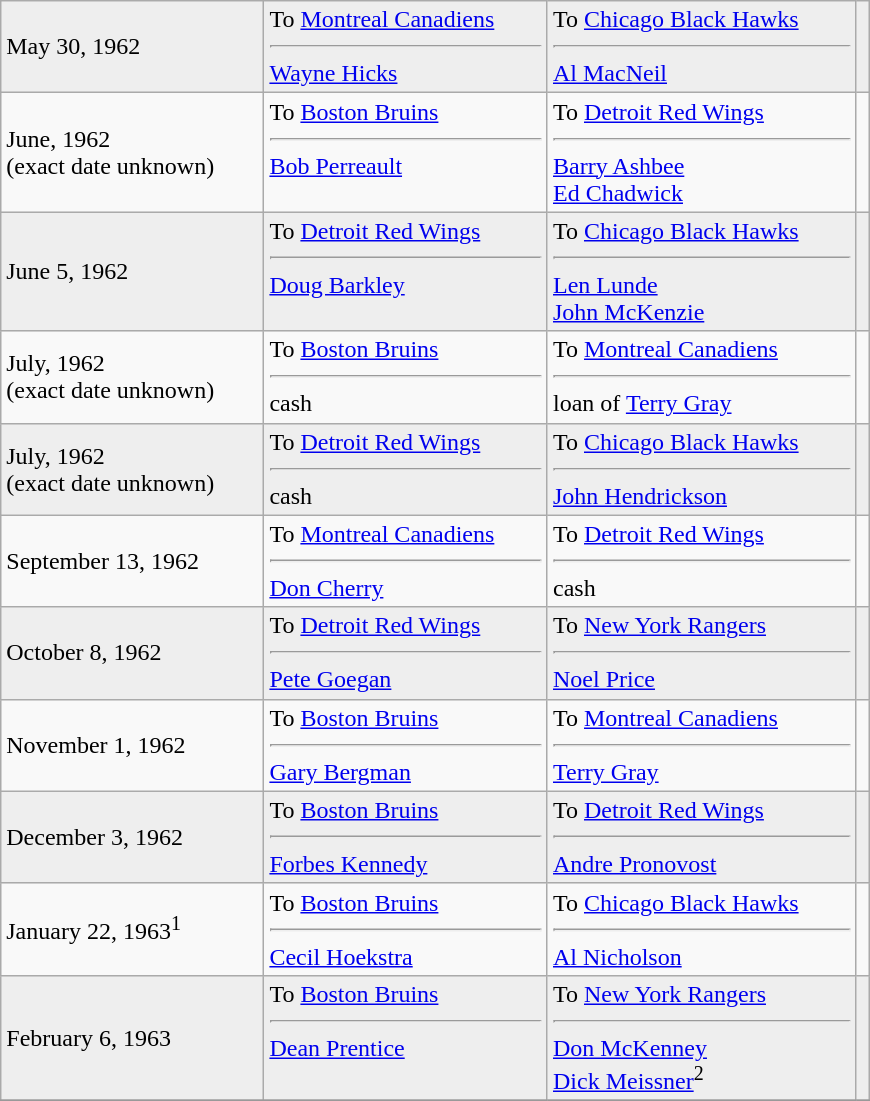<table class="wikitable" style="border:1px solid #999999; width:580px;">
<tr bgcolor="eeeeee">
<td>May 30, 1962</td>
<td valign="top">To <a href='#'>Montreal Canadiens</a><hr><a href='#'>Wayne Hicks</a></td>
<td valign="top">To <a href='#'>Chicago Black Hawks</a><hr><a href='#'>Al MacNeil</a></td>
<td></td>
</tr>
<tr>
<td>June, 1962<br>(exact date unknown)</td>
<td valign="top">To <a href='#'>Boston Bruins</a><hr><a href='#'>Bob Perreault</a></td>
<td valign="top">To <a href='#'>Detroit Red Wings</a><hr><a href='#'>Barry Ashbee</a><br><a href='#'>Ed Chadwick</a></td>
<td></td>
</tr>
<tr bgcolor="eeeeee">
<td>June 5, 1962</td>
<td valign="top">To <a href='#'>Detroit Red Wings</a><hr><a href='#'>Doug Barkley</a></td>
<td valign="top">To <a href='#'>Chicago Black Hawks</a><hr><a href='#'>Len Lunde</a><br><a href='#'>John McKenzie</a></td>
<td></td>
</tr>
<tr>
<td>July, 1962<br>(exact date unknown)</td>
<td valign="top">To <a href='#'>Boston Bruins</a><hr>cash</td>
<td valign="top">To <a href='#'>Montreal Canadiens</a><hr>loan of <a href='#'>Terry Gray</a></td>
<td></td>
</tr>
<tr bgcolor="eeeeee">
<td>July, 1962<br>(exact date unknown)</td>
<td valign="top">To <a href='#'>Detroit Red Wings</a><hr>cash</td>
<td valign="top">To <a href='#'>Chicago Black Hawks</a><hr><a href='#'>John Hendrickson</a></td>
<td></td>
</tr>
<tr>
<td>September 13, 1962</td>
<td valign="top">To <a href='#'>Montreal Canadiens</a><hr><a href='#'>Don Cherry</a></td>
<td valign="top">To <a href='#'>Detroit Red Wings</a><hr>cash</td>
<td></td>
</tr>
<tr bgcolor="eeeeee">
<td>October 8, 1962</td>
<td valign="top">To <a href='#'>Detroit Red Wings</a><hr><a href='#'>Pete Goegan</a></td>
<td valign="top">To <a href='#'>New York Rangers</a><hr><a href='#'>Noel Price</a></td>
<td></td>
</tr>
<tr>
<td>November 1, 1962</td>
<td valign="top">To <a href='#'>Boston Bruins</a><hr><a href='#'>Gary Bergman</a></td>
<td valign="top">To <a href='#'>Montreal Canadiens</a><hr><a href='#'>Terry Gray</a></td>
<td></td>
</tr>
<tr bgcolor="eeeeee">
<td>December 3, 1962</td>
<td valign="top">To <a href='#'>Boston Bruins</a><hr><a href='#'>Forbes Kennedy</a></td>
<td valign="top">To <a href='#'>Detroit Red Wings</a><hr><a href='#'>Andre Pronovost</a></td>
<td></td>
</tr>
<tr>
<td>January 22, 1963<sup>1</sup></td>
<td valign="top">To <a href='#'>Boston Bruins</a><hr><a href='#'>Cecil Hoekstra</a></td>
<td valign="top">To <a href='#'>Chicago Black Hawks</a><hr><a href='#'>Al Nicholson</a></td>
<td></td>
</tr>
<tr bgcolor="eeeeee">
<td>February 6, 1963</td>
<td valign="top">To <a href='#'>Boston Bruins</a><hr><a href='#'>Dean Prentice</a></td>
<td valign="top">To <a href='#'>New York Rangers</a><hr><a href='#'>Don McKenney</a><br><a href='#'>Dick Meissner</a><sup>2</sup></td>
<td></td>
</tr>
<tr bgcolor="eeeeee">
</tr>
</table>
